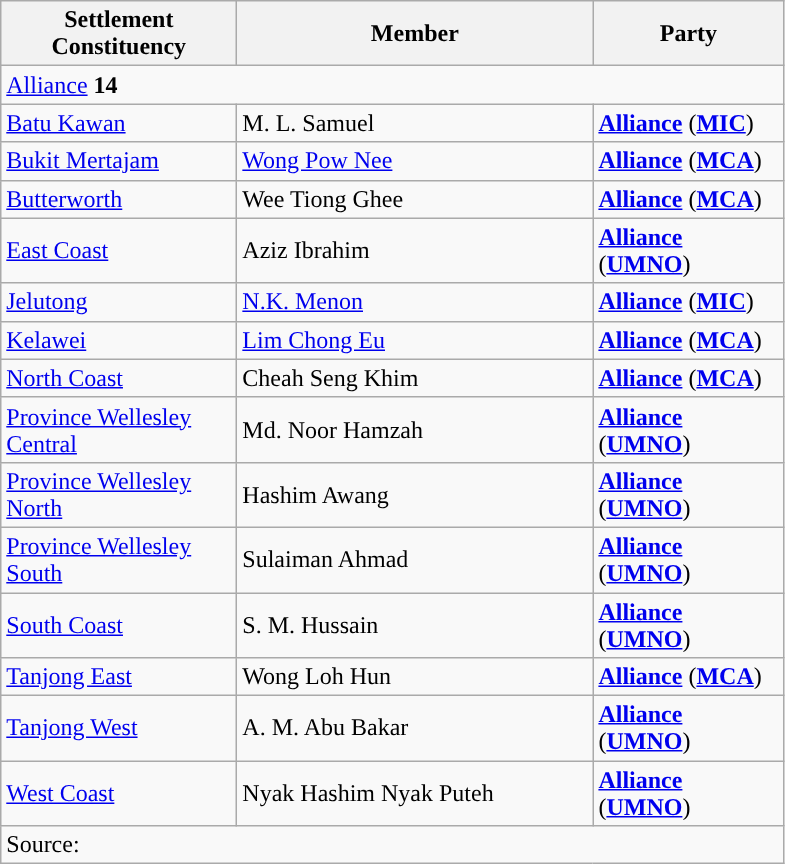<table class="wikitable sortable">
<tr>
<th style="width:150px;">Settlement Constituency</th>
<th style="width:230px;">Member</th>
<th style="width:120px;">Party</th>
</tr>
<tr>
<td colspan="3"><a href='#'>Alliance</a> <strong>14</strong></td>
</tr>
<tr>
<td><a href='#'>Batu Kawan</a></td>
<td>M. L. Samuel</td>
<td><strong><a href='#'>Alliance</a></strong> (<strong><a href='#'>MIC</a></strong>)</td>
</tr>
<tr>
<td><a href='#'>Bukit Mertajam</a></td>
<td><a href='#'>Wong Pow Nee</a></td>
<td><strong><a href='#'>Alliance</a></strong> (<strong><a href='#'>MCA</a></strong>)</td>
</tr>
<tr>
<td><a href='#'>Butterworth</a></td>
<td>Wee Tiong Ghee</td>
<td><strong><a href='#'>Alliance</a></strong> (<strong><a href='#'>MCA</a></strong>)</td>
</tr>
<tr>
<td><a href='#'>East Coast</a></td>
<td>Aziz Ibrahim</td>
<td><strong><a href='#'>Alliance</a></strong> (<strong><a href='#'>UMNO</a></strong>)</td>
</tr>
<tr>
<td><a href='#'>Jelutong</a></td>
<td><a href='#'>N.K. Menon</a></td>
<td><strong><a href='#'>Alliance</a></strong> (<strong><a href='#'>MIC</a></strong>)</td>
</tr>
<tr>
<td><a href='#'>Kelawei</a></td>
<td><a href='#'>Lim Chong Eu</a></td>
<td><strong><a href='#'>Alliance</a></strong> (<strong><a href='#'>MCA</a></strong>)</td>
</tr>
<tr>
<td><a href='#'>North Coast</a></td>
<td>Cheah Seng Khim</td>
<td><strong><a href='#'>Alliance</a></strong> (<strong><a href='#'>MCA</a></strong>)</td>
</tr>
<tr>
<td><a href='#'>Province Wellesley Central</a></td>
<td>Md. Noor Hamzah</td>
<td><strong><a href='#'>Alliance</a></strong> (<strong><a href='#'>UMNO</a></strong>)</td>
</tr>
<tr>
<td><a href='#'>Province Wellesley North</a></td>
<td>Hashim Awang</td>
<td><strong><a href='#'>Alliance</a></strong> (<strong><a href='#'>UMNO</a></strong>)</td>
</tr>
<tr>
<td><a href='#'>Province Wellesley South</a></td>
<td>Sulaiman Ahmad</td>
<td><strong><a href='#'>Alliance</a></strong> (<strong><a href='#'>UMNO</a></strong>)</td>
</tr>
<tr>
<td><a href='#'>South Coast</a></td>
<td>S. M. Hussain</td>
<td><strong><a href='#'>Alliance</a></strong> (<strong><a href='#'>UMNO</a></strong>)</td>
</tr>
<tr>
<td><a href='#'>Tanjong East</a></td>
<td>Wong Loh Hun</td>
<td><strong><a href='#'>Alliance</a></strong> (<strong><a href='#'>MCA</a></strong>)</td>
</tr>
<tr>
<td><a href='#'>Tanjong West</a></td>
<td>A. M. Abu Bakar</td>
<td><strong><a href='#'>Alliance</a></strong> (<strong><a href='#'>UMNO</a></strong>)</td>
</tr>
<tr>
<td><a href='#'>West Coast</a></td>
<td>Nyak Hashim Nyak Puteh</td>
<td><strong><a href='#'>Alliance</a></strong> (<strong><a href='#'>UMNO</a></strong>)</td>
</tr>
<tr>
<td colspan="3">Source:</td>
</tr>
</table>
